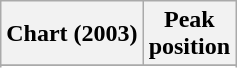<table class="wikitable sortable plainrowheaders" style="text-align:center;">
<tr>
<th scope="col">Chart (2003)</th>
<th scope="col">Peak<br>position</th>
</tr>
<tr>
</tr>
<tr>
</tr>
</table>
